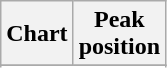<table class="wikitable plainrowheaders sortable" style="text-align:center;" border="1">
<tr>
<th scope="col">Chart</th>
<th scope="col">Peak<br>position</th>
</tr>
<tr>
</tr>
<tr>
</tr>
</table>
